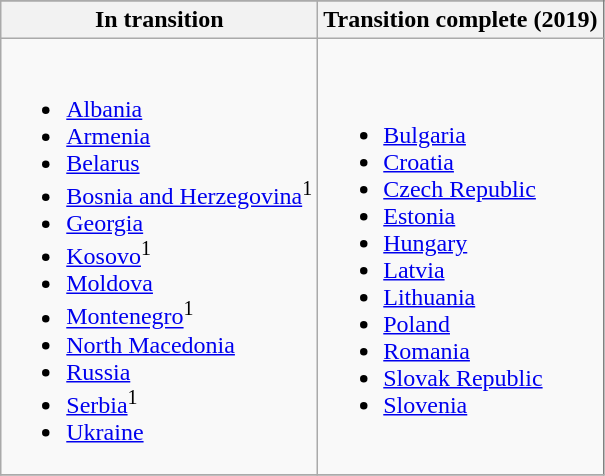<table class="wikitable">
<tr>
</tr>
<tr>
<th>In transition</th>
<th style="border-right-color:gray;">Transition complete (2019)</th>
</tr>
<tr>
<td><br><ul><li><a href='#'>Albania</a></li><li><a href='#'>Armenia</a></li><li><a href='#'>Belarus</a></li><li><a href='#'>Bosnia and Herzegovina</a><sup>1</sup></li><li><a href='#'>Georgia</a></li><li><a href='#'>Kosovo</a><sup>1</sup></li><li><a href='#'>Moldova</a></li><li><a href='#'>Montenegro</a><sup>1</sup></li><li><a href='#'>North Macedonia</a></li><li><a href='#'>Russia</a></li><li><a href='#'>Serbia</a><sup>1</sup></li><li><a href='#'>Ukraine</a></li></ul></td>
<td style="border-right-color:gray;"><br><ul><li><a href='#'>Bulgaria</a></li><li><a href='#'>Croatia</a></li><li><a href='#'>Czech Republic</a></li><li><a href='#'>Estonia</a></li><li><a href='#'>Hungary</a></li><li><a href='#'>Latvia</a></li><li><a href='#'>Lithuania</a></li><li><a href='#'>Poland</a></li><li><a href='#'>Romania</a></li><li><a href='#'>Slovak Republic</a></li><li><a href='#'>Slovenia</a></li></ul></td>
</tr>
<tr>
</tr>
</table>
